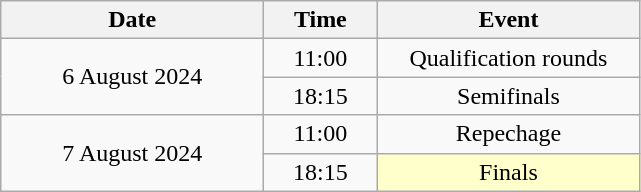<table class = "wikitable" style="text-align:center;">
<tr>
<th width=168>Date</th>
<th width=68>Time</th>
<th width=168>Event</th>
</tr>
<tr>
<td rowspan=2>6 August 2024</td>
<td>11:00</td>
<td>Qualification rounds</td>
</tr>
<tr>
<td>18:15</td>
<td>Semifinals</td>
</tr>
<tr>
<td rowspan=2>7 August 2024</td>
<td>11:00</td>
<td>Repechage</td>
</tr>
<tr>
<td>18:15</td>
<td bgcolor=ffffcc>Finals</td>
</tr>
</table>
